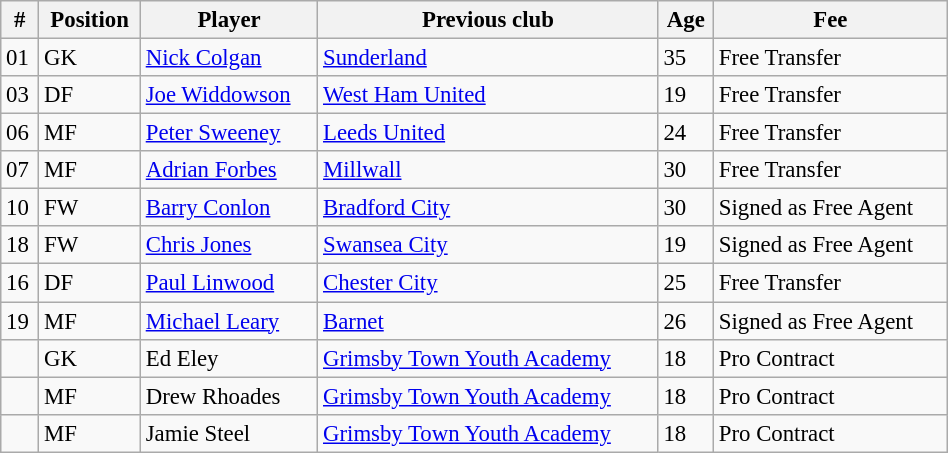<table class="wikitable" style="text-align:center; font-size:95%;width:50%; text-align:left">
<tr>
<th>#</th>
<th>Position</th>
<th>Player</th>
<th>Previous club</th>
<th>Age</th>
<th>Fee</th>
</tr>
<tr>
<td>01</td>
<td>GK</td>
<td> <a href='#'>Nick Colgan</a></td>
<td> <a href='#'>Sunderland</a></td>
<td>35</td>
<td>Free Transfer</td>
</tr>
<tr>
<td>03</td>
<td>DF</td>
<td> <a href='#'>Joe Widdowson</a></td>
<td> <a href='#'>West Ham United</a></td>
<td>19</td>
<td>Free Transfer</td>
</tr>
<tr>
<td>06</td>
<td>MF</td>
<td> <a href='#'>Peter Sweeney</a></td>
<td> <a href='#'>Leeds United</a></td>
<td>24</td>
<td>Free Transfer</td>
</tr>
<tr>
<td>07</td>
<td>MF</td>
<td> <a href='#'>Adrian Forbes</a></td>
<td> <a href='#'>Millwall</a></td>
<td>30</td>
<td>Free Transfer</td>
</tr>
<tr>
<td>10</td>
<td>FW</td>
<td> <a href='#'>Barry Conlon</a></td>
<td> <a href='#'>Bradford City</a></td>
<td>30</td>
<td>Signed as Free Agent</td>
</tr>
<tr>
<td>18</td>
<td>FW</td>
<td> <a href='#'>Chris Jones</a></td>
<td><a href='#'>Swansea City</a></td>
<td>19</td>
<td>Signed as Free Agent</td>
</tr>
<tr>
<td>16</td>
<td>DF</td>
<td> <a href='#'>Paul Linwood</a></td>
<td> <a href='#'>Chester City</a></td>
<td>25</td>
<td>Free Transfer</td>
</tr>
<tr>
<td>19</td>
<td>MF</td>
<td> <a href='#'>Michael Leary</a></td>
<td> <a href='#'>Barnet</a></td>
<td>26</td>
<td>Signed as Free Agent</td>
</tr>
<tr>
<td></td>
<td>GK</td>
<td> Ed Eley</td>
<td> <a href='#'>Grimsby Town Youth Academy</a></td>
<td>18</td>
<td>Pro Contract</td>
</tr>
<tr>
<td></td>
<td>MF</td>
<td> Drew Rhoades</td>
<td><a href='#'>Grimsby Town Youth Academy</a></td>
<td>18</td>
<td>Pro Contract</td>
</tr>
<tr>
<td></td>
<td>MF</td>
<td> Jamie Steel</td>
<td><a href='#'>Grimsby Town Youth Academy</a></td>
<td>18</td>
<td>Pro Contract</td>
</tr>
</table>
